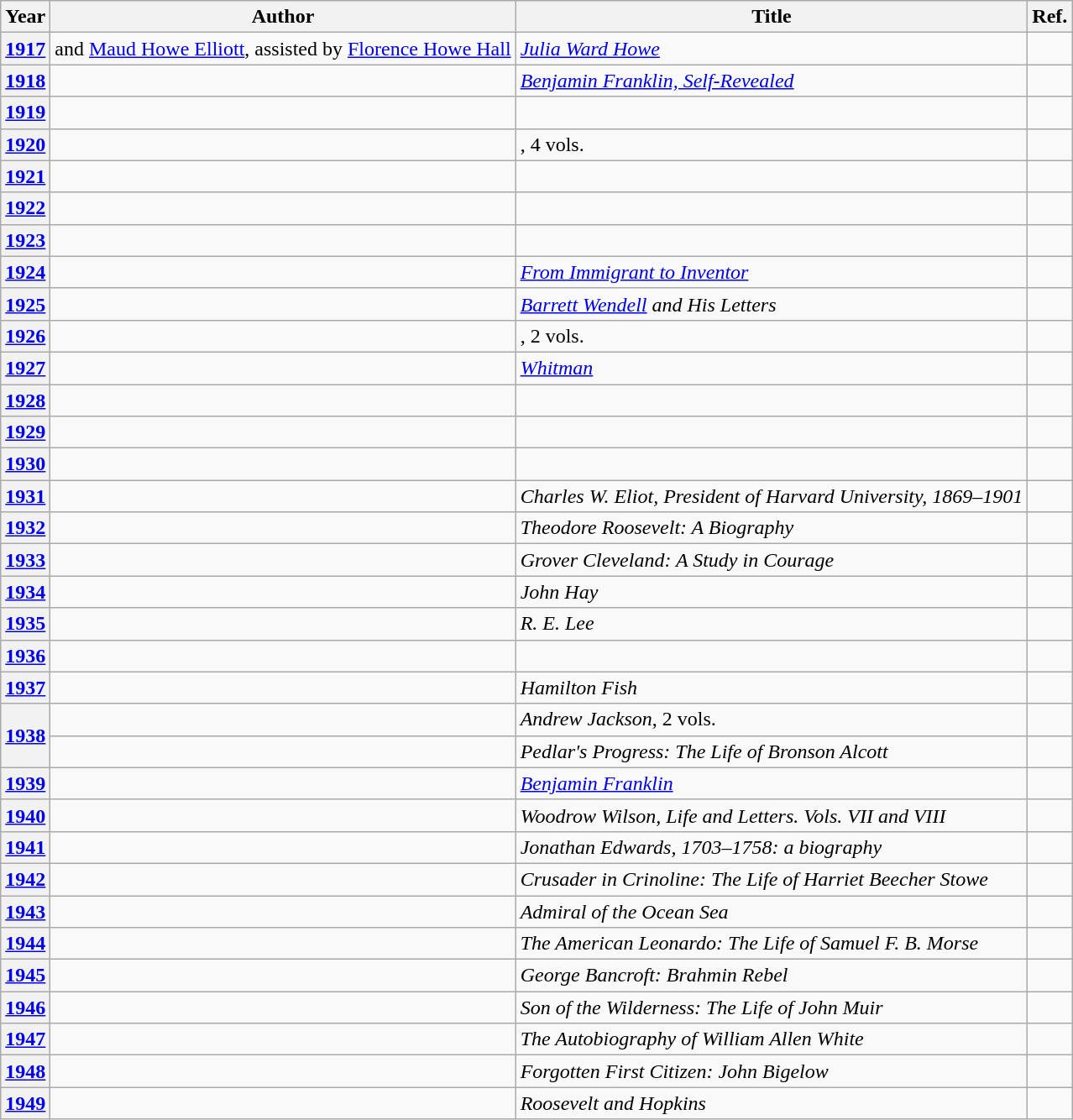<table class="wikitable sortable mw-collapsible">
<tr>
<th>Year</th>
<th>Author</th>
<th>Title</th>
<th>Ref.</th>
</tr>
<tr>
<th><a href='#'>1917</a></th>
<td> and <a href='#'>Maud Howe Elliott</a>, assisted by <a href='#'>Florence Howe Hall</a></td>
<td><em><a href='#'>Julia Ward Howe</a></em></td>
<td></td>
</tr>
<tr>
<th><a href='#'>1918</a></th>
<td></td>
<td><em><a href='#'>Benjamin Franklin, Self-Revealed</a></em></td>
<td></td>
</tr>
<tr>
<th><a href='#'>1919</a></th>
<td></td>
<td></td>
<td></td>
</tr>
<tr>
<th><a href='#'>1920</a></th>
<td></td>
<td>, 4 vols.</td>
<td></td>
</tr>
<tr>
<th><a href='#'>1921</a></th>
<td></td>
<td></td>
<td></td>
</tr>
<tr>
<th><a href='#'>1922</a></th>
<td></td>
<td></td>
<td></td>
</tr>
<tr>
<th><a href='#'>1923</a></th>
<td></td>
<td></td>
<td></td>
</tr>
<tr>
<th><a href='#'>1924</a></th>
<td></td>
<td><em><a href='#'>From Immigrant to Inventor</a></em></td>
<td></td>
</tr>
<tr>
<th><a href='#'>1925</a></th>
<td></td>
<td><em><a href='#'>Barrett Wendell</a> and His Letters</em></td>
<td></td>
</tr>
<tr>
<th><a href='#'>1926</a></th>
<td></td>
<td>, 2 vols.</td>
<td></td>
</tr>
<tr>
<th><a href='#'>1927</a></th>
<td></td>
<td><em><a href='#'>Whitman</a></em></td>
<td></td>
</tr>
<tr>
<th><a href='#'>1928</a></th>
<td></td>
<td></td>
<td></td>
</tr>
<tr>
<th><a href='#'>1929</a></th>
<td></td>
<td></td>
<td></td>
</tr>
<tr>
<th><a href='#'>1930</a></th>
<td></td>
<td></td>
<td></td>
</tr>
<tr>
<th><a href='#'>1931</a></th>
<td></td>
<td><em>Charles W. Eliot, President of Harvard University, 1869–1901</em></td>
<td></td>
</tr>
<tr>
<th><a href='#'>1932</a></th>
<td></td>
<td><em>Theodore Roosevelt: A Biography</em></td>
<td></td>
</tr>
<tr>
<th><a href='#'>1933</a></th>
<td></td>
<td><em>Grover Cleveland: A Study in Courage</em></td>
<td></td>
</tr>
<tr>
<th><a href='#'>1934</a></th>
<td></td>
<td><em>John Hay</em></td>
<td></td>
</tr>
<tr>
<th><a href='#'>1935</a></th>
<td></td>
<td><em>R. E. Lee</em></td>
<td></td>
</tr>
<tr>
<th><a href='#'>1936</a></th>
<td></td>
<td></td>
<td></td>
</tr>
<tr>
<th><a href='#'>1937</a></th>
<td></td>
<td><em>Hamilton Fish</em></td>
<td></td>
</tr>
<tr>
<th rowspan="2"><a href='#'>1938</a></th>
<td></td>
<td><em>Andrew Jackson</em>, 2 vols.</td>
<td></td>
</tr>
<tr>
<td></td>
<td><em>Pedlar's Progress: The Life of Bronson Alcott</em></td>
<td></td>
</tr>
<tr>
<th><a href='#'>1939</a></th>
<td></td>
<td><em><a href='#'>Benjamin Franklin</a></em></td>
<td></td>
</tr>
<tr>
<th><a href='#'>1940</a></th>
<td></td>
<td><em>Woodrow Wilson, Life and Letters. Vols. VII and VIII</em></td>
<td></td>
</tr>
<tr>
<th><a href='#'>1941</a></th>
<td></td>
<td><em>Jonathan Edwards, 1703–1758: a biography</em></td>
<td></td>
</tr>
<tr>
<th><a href='#'>1942</a></th>
<td></td>
<td><em>Crusader in Crinoline: The Life of Harriet Beecher Stowe</em></td>
<td></td>
</tr>
<tr>
<th><a href='#'>1943</a></th>
<td></td>
<td><em>Admiral of the Ocean Sea</em></td>
<td></td>
</tr>
<tr>
<th><a href='#'>1944</a></th>
<td></td>
<td><em>The American Leonardo: The Life of Samuel F. B. Morse</em></td>
<td></td>
</tr>
<tr>
<th><a href='#'>1945</a></th>
<td></td>
<td><em>George Bancroft: Brahmin Rebel</em></td>
<td></td>
</tr>
<tr>
<th><a href='#'>1946</a></th>
<td></td>
<td><em>Son of the Wilderness: The Life of John Muir</em></td>
<td></td>
</tr>
<tr>
<th><a href='#'>1947</a></th>
<td></td>
<td><em>The Autobiography of William Allen White</em></td>
<td></td>
</tr>
<tr>
<th><a href='#'>1948</a></th>
<td></td>
<td><em>Forgotten First Citizen: John Bigelow</em></td>
<td></td>
</tr>
<tr>
<th><a href='#'>1949</a></th>
<td></td>
<td><em>Roosevelt and Hopkins</em></td>
<td></td>
</tr>
</table>
